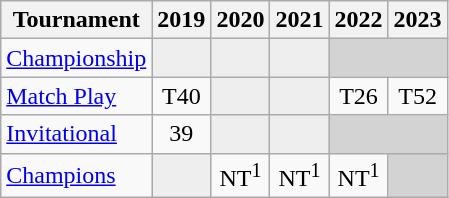<table class="wikitable" style="text-align:center;">
<tr>
<th>Tournament</th>
<th>2019</th>
<th>2020</th>
<th>2021</th>
<th>2022</th>
<th>2023</th>
</tr>
<tr>
<td align="left"><a href='#'>Championship</a></td>
<td style="background:#eeeeee;"></td>
<td style="background:#eeeeee;"></td>
<td style="background:#eeeeee;"></td>
<td colspan=2 style="background:#D3D3D3;"></td>
</tr>
<tr>
<td align="left"><a href='#'>Match Play</a></td>
<td>T40</td>
<td style="background:#eeeeee;"></td>
<td style="background:#eeeeee;"></td>
<td>T26</td>
<td>T52</td>
</tr>
<tr>
<td align="left"><a href='#'>Invitational</a></td>
<td>39</td>
<td style="background:#eeeeee;"></td>
<td style="background:#eeeeee;"></td>
<td colspan=2 style="background:#D3D3D3;"></td>
</tr>
<tr>
<td align="left"><a href='#'>Champions</a></td>
<td style="background:#eeeeee;"></td>
<td>NT<sup>1</sup></td>
<td>NT<sup>1</sup></td>
<td>NT<sup>1</sup></td>
<td colspan=1 style="background:#D3D3D3;"></td>
</tr>
</table>
